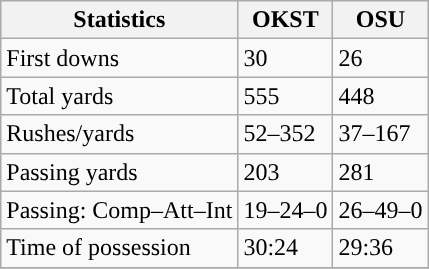<table class="wikitable" style="float: left;">
<tr>
<th>Statistics</th>
<th>OKST</th>
<th>OSU</th>
</tr>
<tr>
<td>First downs</td>
<td>30</td>
<td>26</td>
</tr>
<tr>
<td>Total yards</td>
<td>555</td>
<td>448</td>
</tr>
<tr>
<td>Rushes/yards</td>
<td>52–352</td>
<td>37–167</td>
</tr>
<tr>
<td>Passing yards</td>
<td>203</td>
<td>281</td>
</tr>
<tr>
<td>Passing: Comp–Att–Int</td>
<td>19–24–0</td>
<td>26–49–0</td>
</tr>
<tr>
<td>Time of possession</td>
<td>30:24</td>
<td>29:36</td>
</tr>
<tr>
</tr>
</table>
